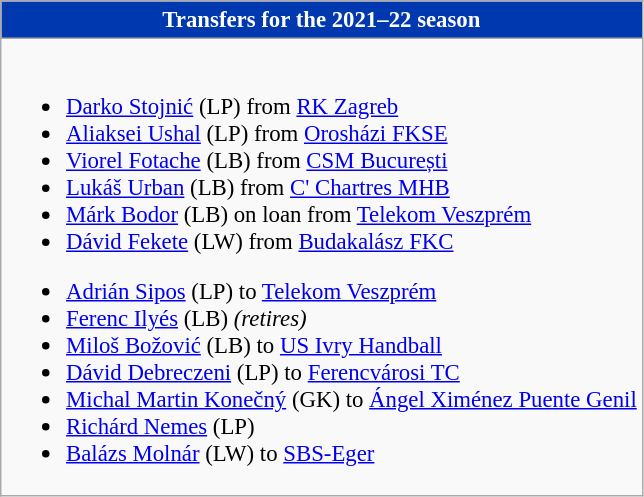<table class="wikitable collapsible collapsed" style="font-size:95%">
<tr>
<th style="color:#FFFFFF; background:#0038af"> <strong>Transfers for the 2021–22 season</strong></th>
</tr>
<tr>
<td><br>
<ul><li> <a href='#'>Darko Stojnić</a> (LP) from  <a href='#'>RK Zagreb</a></li><li> <a href='#'>Aliaksei Ushal</a> (LP) from  <a href='#'>Orosházi FKSE</a></li><li> <a href='#'>Viorel Fotache</a> (LB) from  <a href='#'>CSM București</a></li><li> <a href='#'>Lukáš Urban</a> (LB) from  <a href='#'>C' Chartres MHB</a></li><li> <a href='#'>Márk Bodor</a> (LB) on loan from  <a href='#'>Telekom Veszprém</a></li><li> <a href='#'>Dávid Fekete</a> (LW) from  <a href='#'>Budakalász FKC</a></li></ul><ul><li> <a href='#'>Adrián Sipos</a> (LP) to  <a href='#'>Telekom Veszprém</a></li><li> <a href='#'>Ferenc Ilyés</a> (LB) <em>(retires)</em></li><li> <a href='#'>Miloš Božović</a> (LB) to  <a href='#'>US Ivry Handball</a></li><li> <a href='#'>Dávid Debreczeni</a> (LP) to  <a href='#'>Ferencvárosi TC</a></li><li> <a href='#'>Michal Martin Konečný</a> (GK) to  <a href='#'>Ángel Ximénez Puente Genil</a></li><li> <a href='#'>Richárd Nemes</a> (LP)</li><li> <a href='#'>Balázs Molnár</a> (LW) to  <a href='#'>SBS-Eger</a></li></ul></td>
</tr>
</table>
